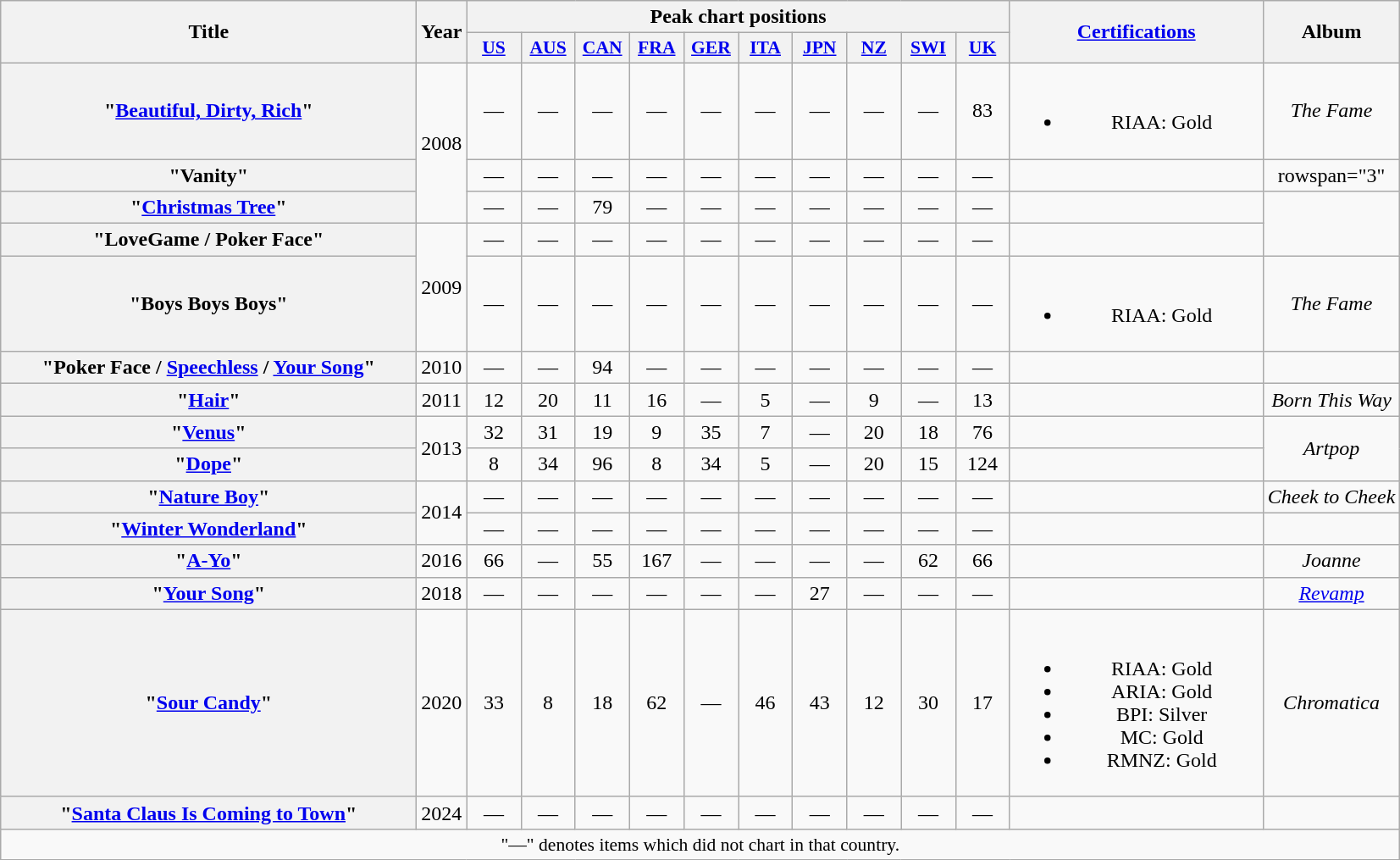<table class="wikitable plainrowheaders" style="text-align:center;">
<tr>
<th scope="col" rowspan="2" style="width:20em;">Title</th>
<th scope="col" rowspan="2">Year</th>
<th scope="col" colspan="10">Peak chart positions</th>
<th scope="col" rowspan="2" style="width:12em;"><a href='#'>Certifications</a></th>
<th scope="col" rowspan="2">Album</th>
</tr>
<tr>
<th style="width:2.5em;font-size:90%"><a href='#'>US</a><br></th>
<th style="width:2.5em;font-size:90%"><a href='#'>AUS</a><br></th>
<th style="width:2.5em;font-size:90%"><a href='#'>CAN</a><br></th>
<th style="width:2.5em;font-size:90%"><a href='#'>FRA</a><br></th>
<th style="width:2.5em;font-size:90%"><a href='#'>GER</a><br></th>
<th style="width:2.5em;font-size:90%"><a href='#'>ITA</a><br></th>
<th style="width:2.5em;font-size:90%"><a href='#'>JPN</a><br></th>
<th style="width:2.5em;font-size:90%"><a href='#'>NZ</a><br></th>
<th style="width:2.5em;font-size:90%"><a href='#'>SWI</a><br></th>
<th style="width:2.5em;font-size:90%"><a href='#'>UK</a><br></th>
</tr>
<tr>
<th scope="row">"<a href='#'>Beautiful, Dirty, Rich</a>"</th>
<td rowspan="3">2008</td>
<td>—</td>
<td>—</td>
<td>—</td>
<td>—</td>
<td>—</td>
<td>—</td>
<td>—</td>
<td>—</td>
<td>—</td>
<td>83</td>
<td><br><ul><li>RIAA: Gold</li></ul></td>
<td><em>The Fame</em></td>
</tr>
<tr>
<th scope="row">"Vanity"</th>
<td>—</td>
<td>—</td>
<td>—</td>
<td>—</td>
<td>—</td>
<td>—</td>
<td>—</td>
<td>—</td>
<td>—</td>
<td>—</td>
<td></td>
<td>rowspan="3" </td>
</tr>
<tr>
<th scope="row">"<a href='#'>Christmas Tree</a>"<br></th>
<td>—</td>
<td>—</td>
<td>79</td>
<td>—</td>
<td>—</td>
<td>—</td>
<td>—</td>
<td>—</td>
<td>—</td>
<td>—</td>
<td></td>
</tr>
<tr>
<th scope="row">"LoveGame / Poker Face"</th>
<td rowspan="2">2009</td>
<td>—</td>
<td>—</td>
<td>—</td>
<td>—</td>
<td>—</td>
<td>—</td>
<td>—</td>
<td>—</td>
<td>—</td>
<td>—</td>
<td></td>
</tr>
<tr>
<th scope="row">"Boys Boys Boys"</th>
<td>—</td>
<td>—</td>
<td>—</td>
<td>—</td>
<td>—</td>
<td>—</td>
<td>—</td>
<td>—</td>
<td>—</td>
<td>—</td>
<td><br><ul><li>RIAA: Gold</li></ul></td>
<td><em>The Fame</em></td>
</tr>
<tr>
<th scope="row">"Poker Face / <a href='#'>Speechless</a> / <a href='#'>Your Song</a>"<br></th>
<td>2010</td>
<td>—</td>
<td>—</td>
<td>94</td>
<td>—</td>
<td>—</td>
<td>—</td>
<td>—</td>
<td>—</td>
<td>—</td>
<td>—</td>
<td></td>
<td></td>
</tr>
<tr>
<th scope="row">"<a href='#'>Hair</a>"</th>
<td>2011</td>
<td>12</td>
<td>20</td>
<td>11</td>
<td>16</td>
<td>—</td>
<td>5</td>
<td>—</td>
<td>9</td>
<td>—</td>
<td>13</td>
<td></td>
<td><em>Born This Way</em></td>
</tr>
<tr>
<th scope="row">"<a href='#'>Venus</a>"</th>
<td rowspan="2">2013</td>
<td>32</td>
<td>31</td>
<td>19</td>
<td>9</td>
<td>35</td>
<td>7</td>
<td>—</td>
<td>20</td>
<td>18</td>
<td>76</td>
<td></td>
<td rowspan="2"><em>Artpop</em></td>
</tr>
<tr>
<th scope="row">"<a href='#'>Dope</a>"</th>
<td>8</td>
<td>34</td>
<td>96</td>
<td>8</td>
<td>34</td>
<td>5</td>
<td>—</td>
<td>20</td>
<td>15</td>
<td>124</td>
</tr>
<tr>
<th scope="row">"<a href='#'>Nature Boy</a>"<br></th>
<td rowspan="2">2014</td>
<td>—</td>
<td>—</td>
<td>—</td>
<td>—</td>
<td>—</td>
<td>—</td>
<td>—</td>
<td>—</td>
<td>—</td>
<td>—</td>
<td></td>
<td><em>Cheek to Cheek</em></td>
</tr>
<tr>
<th scope="row">"<a href='#'>Winter Wonderland</a>"<br></th>
<td>—</td>
<td>—</td>
<td>—</td>
<td>—</td>
<td>—</td>
<td>—</td>
<td>—</td>
<td>—</td>
<td>—</td>
<td>—</td>
<td></td>
<td></td>
</tr>
<tr>
<th scope="row">"<a href='#'>A-Yo</a>"</th>
<td>2016</td>
<td>66</td>
<td>—</td>
<td>55</td>
<td>167</td>
<td>—</td>
<td>—</td>
<td>—</td>
<td>—</td>
<td>62</td>
<td>66</td>
<td></td>
<td><em>Joanne</em></td>
</tr>
<tr>
<th scope="row">"<a href='#'>Your Song</a>"</th>
<td>2018</td>
<td>—</td>
<td>—</td>
<td>—</td>
<td>—</td>
<td>—</td>
<td>—</td>
<td>27</td>
<td>—</td>
<td>—</td>
<td>—</td>
<td></td>
<td><em><a href='#'>Revamp</a></em></td>
</tr>
<tr>
<th scope="row">"<a href='#'>Sour Candy</a>"<br></th>
<td>2020</td>
<td>33</td>
<td>8</td>
<td>18</td>
<td>62</td>
<td>—</td>
<td>46</td>
<td>43</td>
<td>12</td>
<td>30</td>
<td>17</td>
<td><br><ul><li>RIAA: Gold</li><li>ARIA: Gold</li><li>BPI: Silver</li><li>MC: Gold</li><li>RMNZ: Gold</li></ul></td>
<td><em>Chromatica</em></td>
</tr>
<tr>
<th scope="row">"<a href='#'>Santa Claus Is Coming to Town</a>"</th>
<td>2024</td>
<td>—</td>
<td>—</td>
<td>—</td>
<td>—</td>
<td>—</td>
<td>—</td>
<td>—</td>
<td>—</td>
<td>—</td>
<td>—</td>
<td></td>
<td></td>
</tr>
<tr>
<td colspan="14" style="text-align:center; font-size:90%;">"—" denotes items which did not chart in that country.</td>
</tr>
</table>
